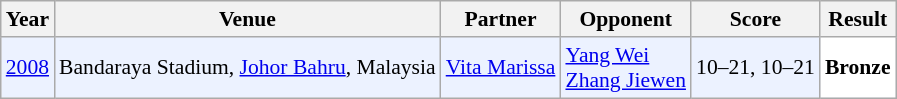<table class="sortable wikitable" style="font-size: 90%">
<tr>
<th>Year</th>
<th>Venue</th>
<th>Partner</th>
<th>Opponent</th>
<th>Score</th>
<th>Result</th>
</tr>
<tr style="background:#ECF2FF">
<td align="center"><a href='#'>2008</a></td>
<td align="left">Bandaraya Stadium, <a href='#'>Johor Bahru</a>, Malaysia</td>
<td align="left"> <a href='#'>Vita Marissa</a></td>
<td align="left"> <a href='#'>Yang Wei</a> <br>  <a href='#'>Zhang Jiewen</a></td>
<td align="left">10–21, 10–21</td>
<td style="text-align:left; background:white"> <strong>Bronze</strong></td>
</tr>
</table>
